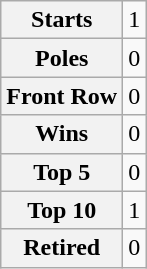<table class="wikitable" style="text-align:center">
<tr>
<th>Starts</th>
<td>1</td>
</tr>
<tr>
<th>Poles</th>
<td>0</td>
</tr>
<tr>
<th>Front Row</th>
<td>0</td>
</tr>
<tr>
<th>Wins</th>
<td>0</td>
</tr>
<tr>
<th>Top 5</th>
<td>0</td>
</tr>
<tr>
<th>Top 10</th>
<td>1</td>
</tr>
<tr>
<th>Retired</th>
<td>0</td>
</tr>
</table>
